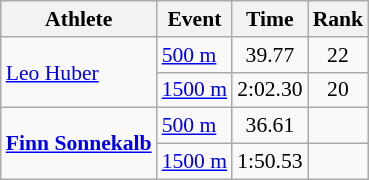<table class="wikitable" style="font-size:90%">
<tr>
<th>Athlete</th>
<th>Event</th>
<th>Time</th>
<th>Rank</th>
</tr>
<tr align=center>
<td align=left rowspan=2><a href='#'>Leo Huber</a></td>
<td align=left><a href='#'>500 m</a></td>
<td>39.77</td>
<td>22</td>
</tr>
<tr align=center>
<td align=left><a href='#'>1500 m</a></td>
<td>2:02.30</td>
<td>20</td>
</tr>
<tr align=center>
<td align=left rowspan=2><strong><a href='#'>Finn Sonnekalb</a></strong></td>
<td align=left><a href='#'>500 m</a></td>
<td>36.61</td>
<td></td>
</tr>
<tr align=center>
<td align=left><a href='#'>1500 m</a></td>
<td>1:50.53</td>
<td></td>
</tr>
</table>
